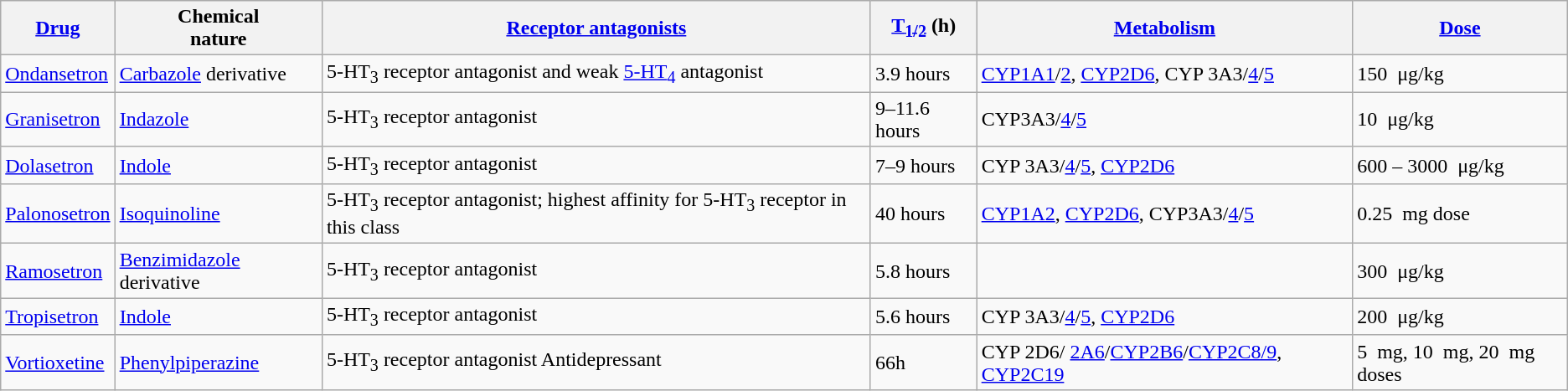<table class="wikitable">
<tr>
<th><a href='#'>Drug</a></th>
<th>Chemical<br> nature</th>
<th><a href='#'>Receptor antagonists</a></th>
<th><a href='#'>T<sub>1/2</sub></a> (h)</th>
<th><a href='#'>Metabolism</a></th>
<th><a href='#'>Dose</a></th>
</tr>
<tr>
<td><a href='#'>Ondansetron</a></td>
<td><a href='#'>Carbazole</a> derivative</td>
<td>5-HT<sub>3</sub> receptor antagonist and weak <a href='#'>5-HT<sub>4</sub></a> antagonist</td>
<td>3.9 hours</td>
<td><a href='#'>CYP1A1</a>/<a href='#'>2</a>, <a href='#'>CYP2D6</a>, CYP 3A3/<a href='#'>4</a>/<a href='#'>5</a></td>
<td>150  μg/kg</td>
</tr>
<tr>
<td><a href='#'>Granisetron</a></td>
<td><a href='#'>Indazole</a></td>
<td>5-HT<sub>3</sub> receptor antagonist</td>
<td>9–11.6 hours</td>
<td>CYP3A3/<a href='#'>4</a>/<a href='#'>5</a></td>
<td>10  μg/kg</td>
</tr>
<tr>
<td><a href='#'>Dolasetron</a></td>
<td><a href='#'>Indole</a></td>
<td>5-HT<sub>3</sub> receptor antagonist</td>
<td>7–9 hours</td>
<td>CYP 3A3/<a href='#'>4</a>/<a href='#'>5</a>, <a href='#'>CYP2D6</a></td>
<td>600 – 3000  μg/kg</td>
</tr>
<tr>
<td><a href='#'>Palonosetron</a></td>
<td><a href='#'>Isoquinoline</a></td>
<td>5-HT<sub>3</sub> receptor antagonist; highest affinity for 5-HT<sub>3</sub> receptor in this class</td>
<td>40 hours</td>
<td><a href='#'>CYP1A2</a>, <a href='#'>CYP2D6</a>, CYP3A3/<a href='#'>4</a>/<a href='#'>5</a></td>
<td>0.25  mg dose</td>
</tr>
<tr>
<td><a href='#'>Ramosetron</a></td>
<td><a href='#'>Benzimidazole</a> derivative</td>
<td>5-HT<sub>3</sub> receptor antagonist</td>
<td>5.8 hours</td>
<td></td>
<td>300  μg/kg</td>
</tr>
<tr>
<td><a href='#'>Tropisetron</a></td>
<td><a href='#'>Indole</a></td>
<td>5-HT<sub>3</sub> receptor antagonist</td>
<td>5.6 hours</td>
<td>CYP 3A3/<a href='#'>4</a>/<a href='#'>5</a>, <a href='#'>CYP2D6</a></td>
<td>200  μg/kg</td>
</tr>
<tr>
<td><a href='#'>Vortioxetine</a></td>
<td><a href='#'>Phenylpiperazine</a></td>
<td>5-HT<sub>3</sub> receptor antagonist Antidepressant</td>
<td>66h</td>
<td>CYP 2D6/ <a href='#'>2A6</a>/<a href='#'>CYP2B6</a>/<a href='#'>CYP2C8/9</a>, <a href='#'>CYP2C19</a></td>
<td>5  mg, 10  mg, 20  mg doses</td>
</tr>
</table>
